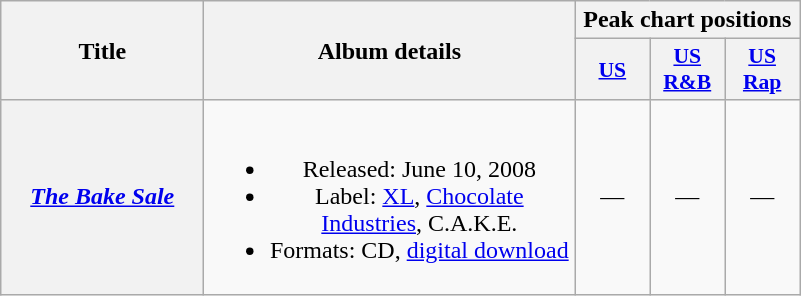<table class="wikitable plainrowheaders" style="text-align:center;">
<tr>
<th scope="col" rowspan="2" style="width:8em;">Title</th>
<th scope="col" rowspan="2" style="width:15em;">Album details</th>
<th scope="col" colspan="3">Peak chart positions</th>
</tr>
<tr>
<th scope="col" style="width:3em;font-size:90%;"><a href='#'>US</a></th>
<th scope="col" style="width:3em;font-size:90%;"><a href='#'>US R&B</a></th>
<th scope="col" style="width:3em;font-size:90%;"><a href='#'>US<br>Rap</a></th>
</tr>
<tr>
<th scope="row"><em><a href='#'>The Bake Sale</a></em></th>
<td><br><ul><li>Released: June 10, 2008</li><li>Label: <a href='#'>XL</a>, <a href='#'>Chocolate Industries</a>, C.A.K.E.</li><li>Formats: CD, <a href='#'>digital download</a></li></ul></td>
<td>—</td>
<td>—</td>
<td>—</td>
</tr>
</table>
